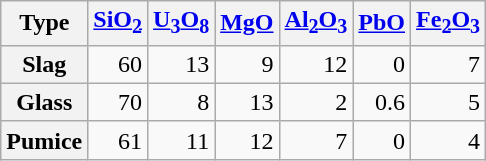<table class="wikitable" style="text-align:right">
<tr>
<th scope="col">Type</th>
<th scope="col"><a href='#'>SiO<sub>2</sub></a></th>
<th scope="col"><a href='#'>U<sub>3</sub>O<sub>8</sub></a></th>
<th scope="col"><a href='#'>MgO</a></th>
<th scope="col"><a href='#'>Al<sub>2</sub>O<sub>3</sub></a></th>
<th scope="col"><a href='#'>PbO</a></th>
<th scope="col"><a href='#'>Fe<sub>2</sub>O<sub>3</sub></a></th>
</tr>
<tr>
<th scope="row">Slag</th>
<td>60</td>
<td>13</td>
<td>9</td>
<td>12</td>
<td>0</td>
<td>7</td>
</tr>
<tr>
<th scope="row">Glass</th>
<td>70</td>
<td>8</td>
<td>13</td>
<td>2</td>
<td>0.6</td>
<td>5</td>
</tr>
<tr>
<th scope="row">Pumice</th>
<td>61</td>
<td>11</td>
<td>12</td>
<td>7</td>
<td>0</td>
<td>4</td>
</tr>
</table>
